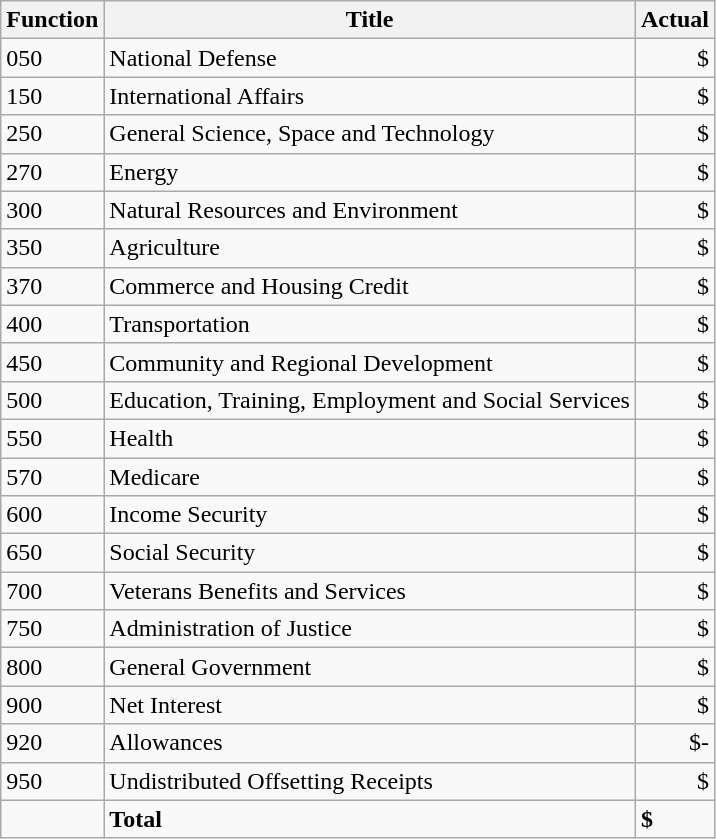<table class="wikitable sortable">
<tr>
<th>Function</th>
<th>Title</th>
<th data-sort-type="currency">Actual</th>
</tr>
<tr>
<td>050</td>
<td>National Defense</td>
<td style="text-align: right">$</td>
</tr>
<tr>
<td>150</td>
<td>International Affairs</td>
<td style="text-align: right">$</td>
</tr>
<tr>
<td>250</td>
<td>General Science, Space and Technology</td>
<td style="text-align: right">$</td>
</tr>
<tr>
<td>270</td>
<td>Energy</td>
<td style="text-align: right">$</td>
</tr>
<tr>
<td>300</td>
<td>Natural Resources and Environment</td>
<td style="text-align: right">$</td>
</tr>
<tr>
<td>350</td>
<td>Agriculture</td>
<td style="text-align: right">$</td>
</tr>
<tr>
<td>370</td>
<td>Commerce and Housing Credit</td>
<td style="text-align: right">$</td>
</tr>
<tr>
<td>400</td>
<td>Transportation</td>
<td style="text-align: right">$</td>
</tr>
<tr>
<td>450</td>
<td>Community and Regional Development</td>
<td style="text-align: right">$</td>
</tr>
<tr>
<td>500</td>
<td>Education, Training, Employment and Social Services</td>
<td style="text-align: right">$</td>
</tr>
<tr>
<td>550</td>
<td>Health</td>
<td style="text-align: right">$</td>
</tr>
<tr>
<td>570</td>
<td>Medicare</td>
<td style="text-align: right">$</td>
</tr>
<tr>
<td>600</td>
<td>Income Security</td>
<td style="text-align: right">$</td>
</tr>
<tr>
<td>650</td>
<td>Social Security</td>
<td style="text-align: right">$</td>
</tr>
<tr>
<td>700</td>
<td>Veterans Benefits and Services</td>
<td style="text-align: right">$</td>
</tr>
<tr>
<td>750</td>
<td>Administration of Justice</td>
<td style="text-align: right">$</td>
</tr>
<tr>
<td>800</td>
<td>General Government</td>
<td style="text-align: right">$</td>
</tr>
<tr>
<td>900</td>
<td>Net Interest</td>
<td style="text-align: right">$</td>
</tr>
<tr>
<td>920</td>
<td>Allowances</td>
<td style="text-align: right">$-</td>
</tr>
<tr>
<td>950</td>
<td>Undistributed Offsetting Receipts</td>
<td style="text-align: right">$</td>
</tr>
<tr class="sortbottom">
<td></td>
<td style="text-align: left"><strong>Total</strong></td>
<td><strong>$</strong></td>
</tr>
</table>
